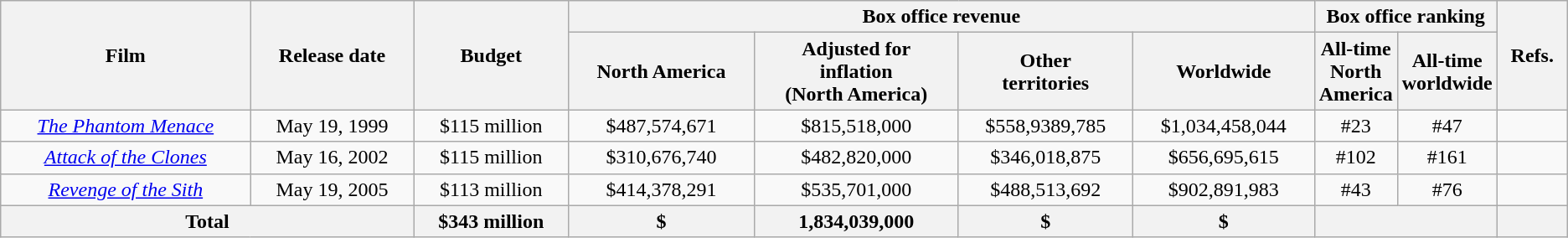<table class="wikitable sortable" style="text-align:center;">
<tr>
<th rowspan="2">Film</th>
<th rowspan="2">Release date</th>
<th rowspan="2">Budget</th>
<th colspan="4">Box office revenue</th>
<th colspan="2">Box office ranking</th>
<th rowspan="2">Refs.</th>
</tr>
<tr>
<th>North America</th>
<th>Adjusted for<br>inflation<br>(North America)</th>
<th>Other<br>territories</th>
<th>Worldwide</th>
<th style="width:5%;">All-time<br>North America</th>
<th style="width:5%;">All-time<br>worldwide</th>
</tr>
<tr>
<td><em><a href='#'>The Phantom Menace</a></em></td>
<td>May 19, 1999</td>
<td>$115 million</td>
<td>$487,574,671</td>
<td>$815,518,000</td>
<td>$558,9389,785</td>
<td>$1,034,458,044</td>
<td>#23</td>
<td>#47</td>
<td></td>
</tr>
<tr>
<td><em><a href='#'>Attack of the Clones</a></em></td>
<td>May 16, 2002</td>
<td>$115 million</td>
<td>$310,676,740</td>
<td>$482,820,000</td>
<td>$346,018,875</td>
<td>$656,695,615</td>
<td>#102</td>
<td>#161</td>
<td></td>
</tr>
<tr>
<td><em><a href='#'>Revenge of the Sith</a></em></td>
<td>May 19, 2005</td>
<td>$113 million</td>
<td>$414,378,291</td>
<td>$535,701,000</td>
<td>$488,513,692</td>
<td>$902,891,983</td>
<td>#43</td>
<td>#76</td>
<td></td>
</tr>
<tr>
<th colspan="2">Total</th>
<th>$343 million</th>
<th>$</th>
<th>1,834,039,000</th>
<th>$</th>
<th>$</th>
<th colspan="2"></th>
<th></th>
</tr>
</table>
